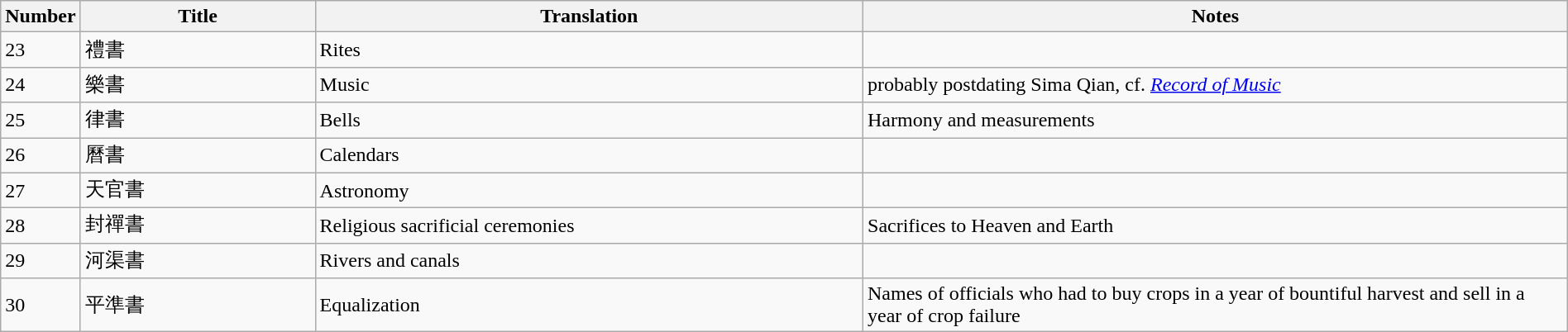<table class="wikitable" width=100%>
<tr>
<th width=5%>Number</th>
<th width=15%>Title</th>
<th width=35%>Translation</th>
<th width=45%>Notes</th>
</tr>
<tr>
<td>23</td>
<td>禮書</td>
<td>Rites</td>
<td></td>
</tr>
<tr>
<td>24</td>
<td>樂書</td>
<td>Music</td>
<td>probably postdating Sima Qian, cf. <em><a href='#'>Record of Music</a></em></td>
</tr>
<tr>
<td>25</td>
<td>律書</td>
<td>Bells</td>
<td>Harmony and measurements</td>
</tr>
<tr>
<td>26</td>
<td>曆書</td>
<td>Calendars</td>
<td></td>
</tr>
<tr>
<td>27</td>
<td>天官書</td>
<td>Astronomy</td>
<td></td>
</tr>
<tr>
<td>28</td>
<td>封禪書</td>
<td>Religious sacrificial ceremonies</td>
<td>Sacrifices to Heaven and Earth</td>
</tr>
<tr>
<td>29</td>
<td>河渠書</td>
<td>Rivers and canals</td>
<td></td>
</tr>
<tr>
<td>30</td>
<td>平準書</td>
<td>Equalization</td>
<td>Names of officials who had to buy crops in a year of bountiful harvest and sell in a year of crop failure</td>
</tr>
</table>
